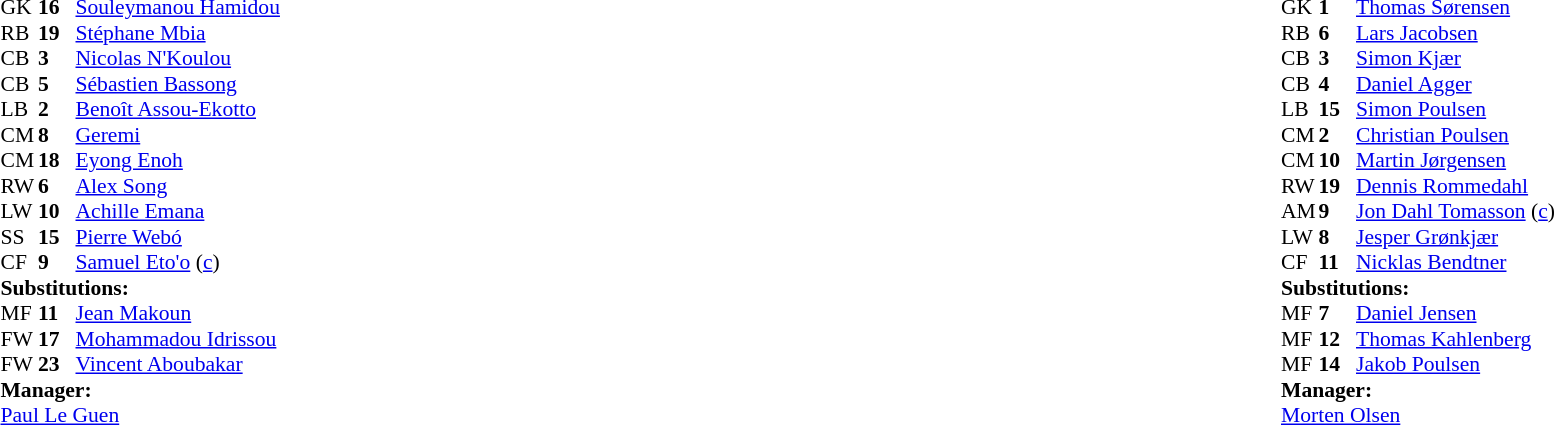<table width="100%">
<tr>
<td valign="top" width="40%"><br><table style="font-size: 90%" cellspacing="0" cellpadding="0">
<tr>
<th width="25"></th>
<th width="25"></th>
</tr>
<tr>
<td>GK</td>
<td><strong>16</strong></td>
<td><a href='#'>Souleymanou Hamidou</a></td>
</tr>
<tr>
<td>RB</td>
<td><strong>19</strong></td>
<td><a href='#'>Stéphane Mbia</a></td>
<td></td>
</tr>
<tr>
<td>CB</td>
<td><strong>3</strong></td>
<td><a href='#'>Nicolas N'Koulou</a></td>
</tr>
<tr>
<td>CB</td>
<td><strong>5</strong></td>
<td><a href='#'>Sébastien Bassong</a></td>
<td></td>
<td></td>
</tr>
<tr>
<td>LB</td>
<td><strong>2</strong></td>
<td><a href='#'>Benoît Assou-Ekotto</a></td>
</tr>
<tr>
<td>CM</td>
<td><strong>8</strong></td>
<td><a href='#'>Geremi</a></td>
</tr>
<tr>
<td>CM</td>
<td><strong>18</strong></td>
<td><a href='#'>Eyong Enoh</a></td>
<td></td>
<td></td>
</tr>
<tr>
<td>RW</td>
<td><strong>6</strong></td>
<td><a href='#'>Alex Song</a></td>
</tr>
<tr>
<td>LW</td>
<td><strong>10</strong></td>
<td><a href='#'>Achille Emana</a></td>
</tr>
<tr>
<td>SS</td>
<td><strong>15</strong></td>
<td><a href='#'>Pierre Webó</a></td>
<td></td>
<td></td>
</tr>
<tr>
<td>CF</td>
<td><strong>9</strong></td>
<td><a href='#'>Samuel Eto'o</a> (<a href='#'>c</a>)</td>
</tr>
<tr>
<td colspan=3><strong>Substitutions:</strong></td>
</tr>
<tr>
<td>MF</td>
<td><strong>11</strong></td>
<td><a href='#'>Jean Makoun</a></td>
<td></td>
<td></td>
</tr>
<tr>
<td>FW</td>
<td><strong>17</strong></td>
<td><a href='#'>Mohammadou Idrissou</a></td>
<td></td>
<td></td>
</tr>
<tr>
<td>FW</td>
<td><strong>23</strong></td>
<td><a href='#'>Vincent Aboubakar</a></td>
<td></td>
<td></td>
</tr>
<tr>
<td colspan=3><strong>Manager:</strong></td>
</tr>
<tr>
<td colspan=3> <a href='#'>Paul Le Guen</a></td>
</tr>
</table>
</td>
<td valign="top"></td>
<td valign="top" width="50%"><br><table style="font-size: 90%" cellspacing="0" cellpadding="0"  align="center">
<tr>
<th width=25></th>
<th width=25></th>
</tr>
<tr>
<td>GK</td>
<td><strong>1</strong></td>
<td><a href='#'>Thomas Sørensen</a></td>
<td></td>
</tr>
<tr>
<td>RB</td>
<td><strong>6</strong></td>
<td><a href='#'>Lars Jacobsen</a></td>
</tr>
<tr>
<td>CB</td>
<td><strong>3</strong></td>
<td><a href='#'>Simon Kjær</a></td>
<td></td>
</tr>
<tr>
<td>CB</td>
<td><strong>4</strong></td>
<td><a href='#'>Daniel Agger</a></td>
</tr>
<tr>
<td>LB</td>
<td><strong>15</strong></td>
<td><a href='#'>Simon Poulsen</a></td>
</tr>
<tr>
<td>CM</td>
<td><strong>2</strong></td>
<td><a href='#'>Christian Poulsen</a></td>
</tr>
<tr>
<td>CM</td>
<td><strong>10</strong></td>
<td><a href='#'>Martin Jørgensen</a></td>
<td></td>
<td></td>
</tr>
<tr>
<td>RW</td>
<td><strong>19</strong></td>
<td><a href='#'>Dennis Rommedahl</a></td>
</tr>
<tr>
<td>AM</td>
<td><strong>9</strong></td>
<td><a href='#'>Jon Dahl Tomasson</a> (<a href='#'>c</a>)</td>
<td></td>
<td></td>
</tr>
<tr>
<td>LW</td>
<td><strong>8</strong></td>
<td><a href='#'>Jesper Grønkjær</a></td>
<td></td>
<td></td>
</tr>
<tr>
<td>CF</td>
<td><strong>11</strong></td>
<td><a href='#'>Nicklas Bendtner</a></td>
</tr>
<tr>
<td colspan=3><strong>Substitutions:</strong></td>
</tr>
<tr>
<td>MF</td>
<td><strong>7</strong></td>
<td><a href='#'>Daniel Jensen</a></td>
<td></td>
<td></td>
</tr>
<tr>
<td>MF</td>
<td><strong>12</strong></td>
<td><a href='#'>Thomas Kahlenberg</a></td>
<td></td>
<td></td>
</tr>
<tr>
<td>MF</td>
<td><strong>14</strong></td>
<td><a href='#'>Jakob Poulsen</a></td>
<td></td>
<td></td>
</tr>
<tr>
<td colspan=3><strong>Manager:</strong></td>
</tr>
<tr>
<td colspan=4><a href='#'>Morten Olsen</a></td>
</tr>
</table>
</td>
</tr>
</table>
